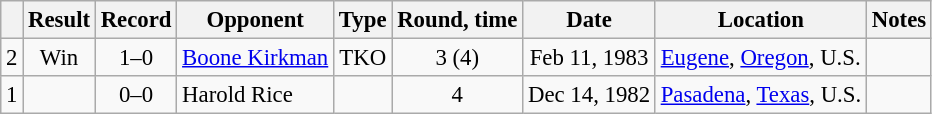<table class="wikitable" style="text-align:center; font-size:95%">
<tr>
<th></th>
<th>Result</th>
<th>Record</th>
<th>Opponent</th>
<th>Type</th>
<th>Round, time</th>
<th>Date</th>
<th>Location</th>
<th>Notes</th>
</tr>
<tr>
<td>2</td>
<td>Win</td>
<td>1–0 </td>
<td style="text-align:left;"><a href='#'>Boone Kirkman</a></td>
<td>TKO</td>
<td>3 (4)</td>
<td>Feb 11, 1983</td>
<td align=left><a href='#'>Eugene</a>, <a href='#'>Oregon</a>, U.S.</td>
<td></td>
</tr>
<tr>
<td>1</td>
<td></td>
<td>0–0 </td>
<td style="text-align:left;">Harold Rice</td>
<td></td>
<td>4</td>
<td>Dec 14, 1982</td>
<td align=left><a href='#'>Pasadena</a>, <a href='#'>Texas</a>, U.S.</td>
<td style="text-align:left;"></td>
</tr>
</table>
